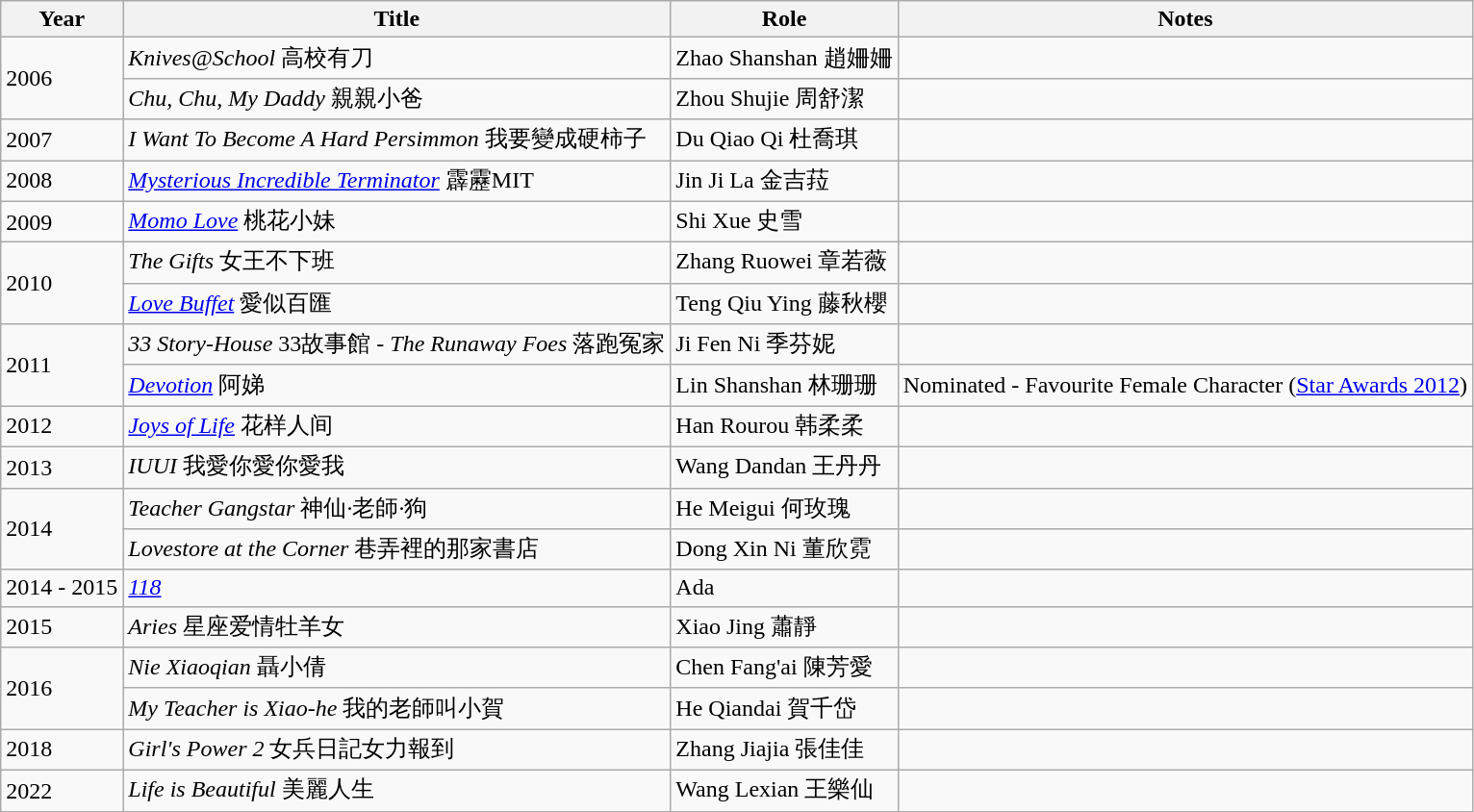<table class="wikitable">
<tr>
<th>Year</th>
<th>Title</th>
<th>Role</th>
<th>Notes</th>
</tr>
<tr>
<td rowspan="2">2006</td>
<td><em>Knives@School</em> 高校有刀</td>
<td>Zhao Shanshan 趙姍姍</td>
<td></td>
</tr>
<tr>
<td><em>Chu, Chu, My Daddy</em> 親親小爸</td>
<td>Zhou Shujie 周舒潔</td>
<td></td>
</tr>
<tr>
<td>2007</td>
<td><em>I Want To Become A Hard Persimmon</em> 我要變成硬柿子</td>
<td>Du Qiao Qi 杜喬琪</td>
<td></td>
</tr>
<tr>
<td>2008</td>
<td><em><a href='#'>Mysterious Incredible Terminator</a></em> 霹靂MIT</td>
<td>Jin Ji La 金吉菈</td>
<td></td>
</tr>
<tr>
<td>2009</td>
<td><em><a href='#'>Momo Love</a></em> 桃花小妹</td>
<td>Shi Xue 史雪</td>
<td></td>
</tr>
<tr>
<td rowspan="2">2010</td>
<td><em>The Gifts</em> 女王不下班</td>
<td>Zhang Ruowei 章若薇</td>
<td></td>
</tr>
<tr>
<td><em><a href='#'>Love Buffet</a></em>  愛似百匯</td>
<td>Teng Qiu Ying 藤秋櫻</td>
<td></td>
</tr>
<tr>
<td rowspan="2">2011</td>
<td><em>33 Story-House</em> 33故事館 - <em>The Runaway Foes</em> 落跑冤家</td>
<td>Ji Fen Ni  季芬妮</td>
<td></td>
</tr>
<tr>
<td><em><a href='#'>Devotion</a></em> 阿娣</td>
<td>Lin Shanshan 林珊珊</td>
<td>Nominated - Favourite Female Character (<a href='#'>Star Awards 2012</a>)</td>
</tr>
<tr>
<td>2012</td>
<td><em><a href='#'>Joys of Life</a></em> 花样人间</td>
<td>Han Rourou 韩柔柔</td>
<td></td>
</tr>
<tr>
<td>2013</td>
<td><em>IUUI</em> 我愛你愛你愛我</td>
<td>Wang Dandan  王丹丹</td>
<td></td>
</tr>
<tr>
<td rowspan="2">2014</td>
<td><em>Teacher Gangstar</em> 神仙·老師·狗</td>
<td>He Meigui  何玫瑰</td>
<td></td>
</tr>
<tr>
<td><em>Lovestore at the Corner</em> 巷弄裡的那家書店</td>
<td>Dong Xin Ni 董欣霓</td>
<td></td>
</tr>
<tr>
<td>2014 - 2015</td>
<td><em><a href='#'>118</a></em></td>
<td>Ada</td>
<td></td>
</tr>
<tr>
<td>2015</td>
<td><em>Aries</em> 星座爱情牡羊女</td>
<td>Xiao Jing 蕭靜</td>
<td></td>
</tr>
<tr>
<td rowspan="2">2016</td>
<td><em>Nie Xiaoqian</em> 聶小倩</td>
<td>Chen Fang'ai 陳芳愛</td>
<td></td>
</tr>
<tr>
<td><em>My Teacher is Xiao-he</em> 我的老師叫小賀</td>
<td>He Qiandai 賀千岱</td>
<td></td>
</tr>
<tr>
<td>2018</td>
<td><em>Girl's Power 2</em> 女兵日記女力報到</td>
<td>Zhang Jiajia 張佳佳</td>
<td></td>
</tr>
<tr>
<td>2022</td>
<td><em>Life is Beautiful</em> 美麗人生</td>
<td>Wang Lexian 王樂仙</td>
<td></td>
</tr>
</table>
